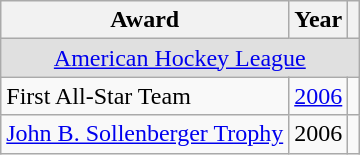<table class="wikitable">
<tr>
<th>Award</th>
<th>Year</th>
<th></th>
</tr>
<tr ALIGN="center" bgcolor="#e0e0e0">
<td colspan="3"><a href='#'>American Hockey League</a></td>
</tr>
<tr>
<td>First All-Star Team</td>
<td><a href='#'>2006</a></td>
<td></td>
</tr>
<tr>
<td><a href='#'>John B. Sollenberger Trophy</a></td>
<td>2006</td>
<td></td>
</tr>
</table>
